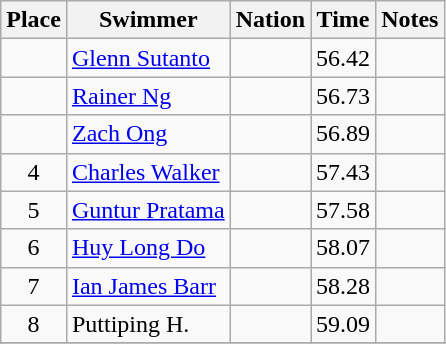<table class="wikitable sortable" style="text-align:center">
<tr>
<th>Place</th>
<th>Swimmer</th>
<th>Nation</th>
<th>Time</th>
<th>Notes</th>
</tr>
<tr>
<td></td>
<td align=left><a href='#'>Glenn Sutanto</a></td>
<td align=left></td>
<td>56.42</td>
<td></td>
</tr>
<tr>
<td></td>
<td align=left><a href='#'>Rainer Ng</a></td>
<td align=left></td>
<td>56.73</td>
<td></td>
</tr>
<tr>
<td></td>
<td align=left><a href='#'>Zach Ong</a></td>
<td align=left></td>
<td>56.89</td>
<td></td>
</tr>
<tr>
<td>4</td>
<td align=left><a href='#'>Charles Walker</a></td>
<td align=left></td>
<td>57.43</td>
<td></td>
</tr>
<tr>
<td>5</td>
<td align=left><a href='#'>Guntur Pratama</a></td>
<td align=left></td>
<td>57.58</td>
<td></td>
</tr>
<tr>
<td>6</td>
<td align=left><a href='#'>Huy Long Do</a></td>
<td align=left></td>
<td>58.07</td>
<td></td>
</tr>
<tr>
<td>7</td>
<td align=left><a href='#'>Ian James Barr</a></td>
<td align=left></td>
<td>58.28</td>
<td></td>
</tr>
<tr>
<td>8</td>
<td align=left>Puttiping H.</td>
<td align=left></td>
<td>59.09</td>
<td></td>
</tr>
<tr>
</tr>
</table>
